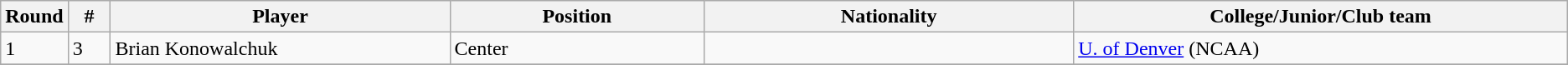<table class="wikitable">
<tr>
<th bgcolor="#DDDDFF" width="2.75%">Round</th>
<th bgcolor="#DDDDFF" width="2.75%">#</th>
<th bgcolor="#DDDDFF" width="22.0%">Player</th>
<th bgcolor="#DDDDFF" width="16.5%">Position</th>
<th bgcolor="#DDDDFF" width="24.0%">Nationality</th>
<th bgcolor="#DDDDFF" width="100.0%">College/Junior/Club team</th>
</tr>
<tr>
<td>1</td>
<td>3</td>
<td>Brian Konowalchuk</td>
<td>Center</td>
<td></td>
<td><a href='#'>U. of Denver</a> (NCAA)</td>
</tr>
<tr>
</tr>
</table>
